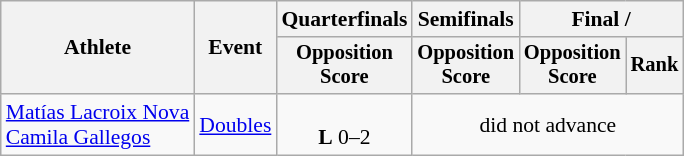<table class=wikitable style="font-size:90%">
<tr>
<th rowspan="2">Athlete</th>
<th rowspan="2">Event</th>
<th>Quarterfinals</th>
<th>Semifinals</th>
<th colspan=2>Final / </th>
</tr>
<tr style="font-size:95%">
<th>Opposition<br>Score</th>
<th>Opposition<br>Score</th>
<th>Opposition<br>Score</th>
<th>Rank</th>
</tr>
<tr align=center>
<td align=left><a href='#'>Matías Lacroix Nova</a><br><a href='#'>Camila Gallegos</a></td>
<td><a href='#'>Doubles</a></td>
<td><br><strong>L</strong> 0–2</td>
<td colspan=3>did not advance</td>
</tr>
</table>
